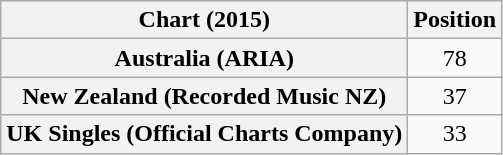<table class="wikitable sortable plainrowheaders" style="text-align:center">
<tr>
<th scope="col">Chart (2015)</th>
<th scope="col">Position</th>
</tr>
<tr>
<th scope="row">Australia (ARIA)</th>
<td>78</td>
</tr>
<tr>
<th scope="row">New Zealand (Recorded Music NZ)</th>
<td>37</td>
</tr>
<tr>
<th scope="row">UK Singles (Official Charts Company)</th>
<td>33</td>
</tr>
</table>
